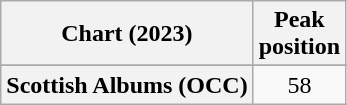<table class="wikitable sortable plainrowheaders" style="text-align:center;">
<tr>
<th scope="col">Chart (2023)</th>
<th scope="col">Peak<br>position</th>
</tr>
<tr>
</tr>
<tr>
</tr>
<tr>
</tr>
<tr>
</tr>
<tr>
<th scope="row">Scottish Albums (OCC)</th>
<td>58</td>
</tr>
</table>
